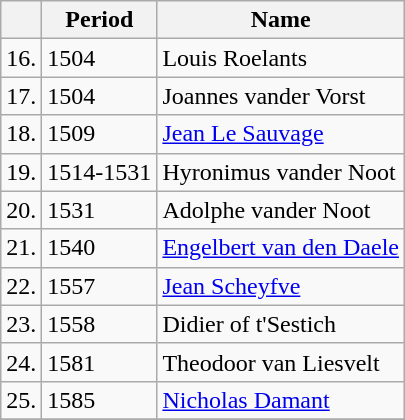<table class="wikitable sortable">
<tr>
<th></th>
<th>Period</th>
<th>Name</th>
</tr>
<tr>
<td>16.</td>
<td>1504</td>
<td>Louis Roelants</td>
</tr>
<tr>
<td>17.</td>
<td>1504</td>
<td>Joannes vander Vorst</td>
</tr>
<tr>
<td>18.</td>
<td>1509</td>
<td><a href='#'>Jean Le Sauvage</a></td>
</tr>
<tr>
<td>19.</td>
<td>1514-1531</td>
<td>Hyronimus vander Noot</td>
</tr>
<tr>
<td>20.</td>
<td>1531</td>
<td>Adolphe vander Noot</td>
</tr>
<tr>
<td>21.</td>
<td>1540</td>
<td><a href='#'>Engelbert van den Daele</a></td>
</tr>
<tr>
<td>22.</td>
<td>1557</td>
<td><a href='#'>Jean Scheyfve</a></td>
</tr>
<tr>
<td>23.</td>
<td>1558</td>
<td>Didier of t'Sestich</td>
</tr>
<tr>
<td>24.</td>
<td>1581</td>
<td>Theodoor van Liesvelt</td>
</tr>
<tr>
<td>25.</td>
<td>1585</td>
<td><a href='#'>Nicholas Damant</a></td>
</tr>
<tr>
</tr>
</table>
